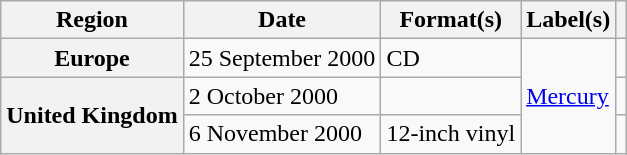<table class="wikitable plainrowheaders">
<tr>
<th scope="col">Region</th>
<th scope="col">Date</th>
<th scope="col">Format(s)</th>
<th scope="col">Label(s)</th>
<th scope="col"></th>
</tr>
<tr>
<th scope="row">Europe</th>
<td>25 September 2000</td>
<td>CD</td>
<td rowspan="3"><a href='#'>Mercury</a></td>
<td></td>
</tr>
<tr>
<th scope="row" rowspan="2">United Kingdom</th>
<td>2 October 2000</td>
<td></td>
<td></td>
</tr>
<tr>
<td>6 November 2000</td>
<td>12-inch vinyl</td>
<td></td>
</tr>
</table>
